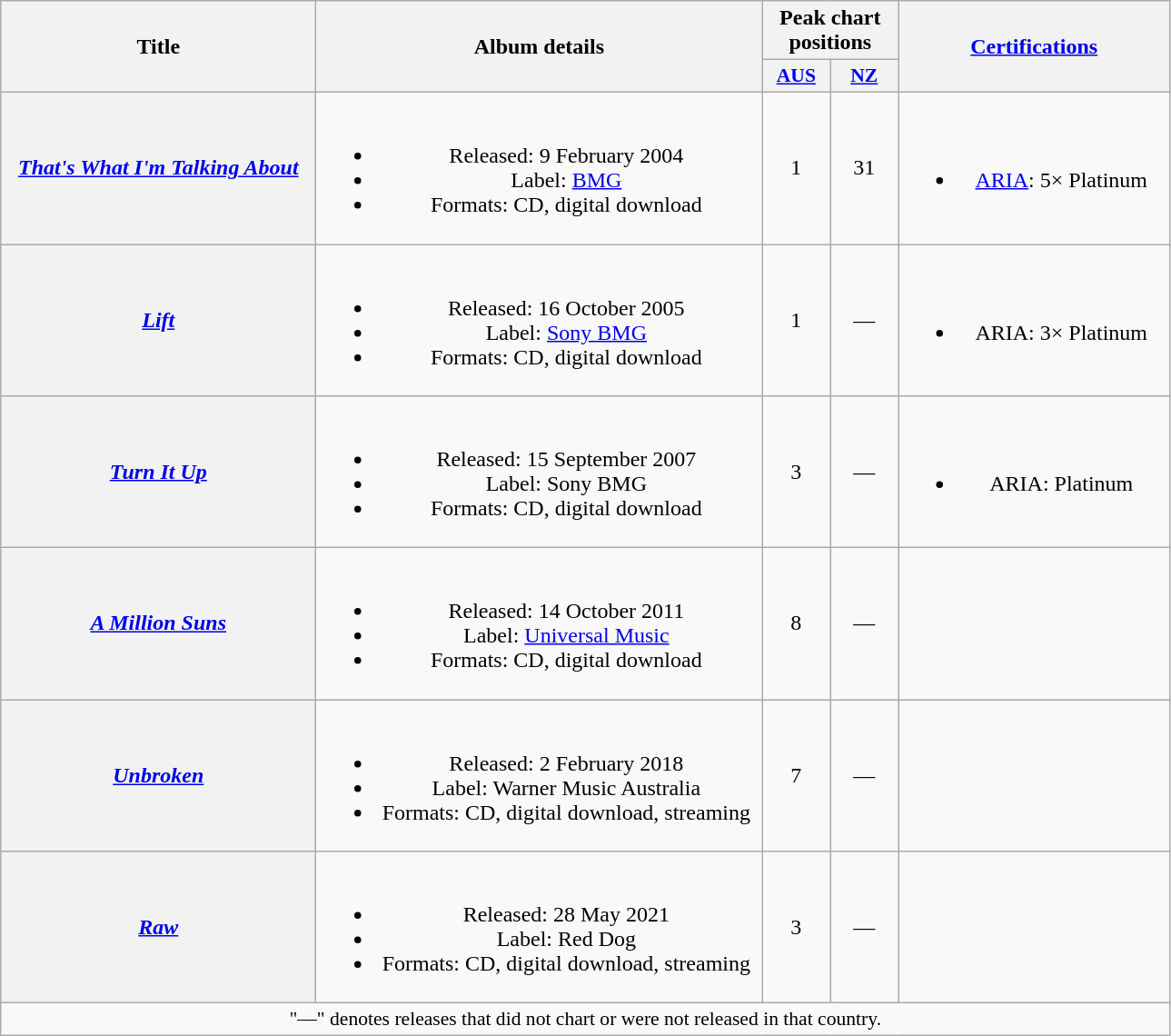<table class="wikitable plainrowheaders" style="text-align:center;">
<tr>
<th scope="col" rowspan="2" style="width:14em;">Title</th>
<th scope="col" rowspan="2" style="width:20em;">Album details</th>
<th scope="col" colspan="2">Peak chart positions</th>
<th scope="col" rowspan="2" style="width:12em;"><a href='#'>Certifications</a></th>
</tr>
<tr>
<th scope="col" style="width:3em;font-size:90%;"><a href='#'>AUS</a><br></th>
<th scope="col" style="width:3em;font-size:90%;"><a href='#'>NZ</a><br></th>
</tr>
<tr>
<th scope="row"><em><a href='#'>That's What I'm Talking About</a></em></th>
<td><br><ul><li>Released: 9 February 2004</li><li>Label: <a href='#'>BMG</a></li><li>Formats: CD, digital download</li></ul></td>
<td>1</td>
<td>31</td>
<td><br><ul><li><a href='#'>ARIA</a>: 5× Platinum</li></ul></td>
</tr>
<tr>
<th scope="row"><em><a href='#'>Lift</a></em></th>
<td><br><ul><li>Released: 16 October 2005</li><li>Label: <a href='#'>Sony BMG</a></li><li>Formats: CD, digital download</li></ul></td>
<td>1</td>
<td>—</td>
<td><br><ul><li>ARIA: 3× Platinum</li></ul></td>
</tr>
<tr>
<th scope="row"><em><a href='#'>Turn It Up</a></em></th>
<td><br><ul><li>Released: 15 September 2007</li><li>Label: Sony BMG</li><li>Formats: CD, digital download</li></ul></td>
<td>3</td>
<td>—</td>
<td><br><ul><li>ARIA: Platinum</li></ul></td>
</tr>
<tr>
<th scope="row"><em><a href='#'>A Million Suns</a></em></th>
<td><br><ul><li>Released: 14 October 2011</li><li>Label: <a href='#'>Universal Music</a></li><li>Formats: CD, digital download</li></ul></td>
<td>8</td>
<td>—</td>
<td></td>
</tr>
<tr>
<th scope="row"><em><a href='#'>Unbroken</a></em></th>
<td><br><ul><li>Released: 2 February 2018</li><li>Label: Warner Music Australia</li><li>Formats: CD, digital download, streaming</li></ul></td>
<td>7</td>
<td>—</td>
<td></td>
</tr>
<tr>
<th scope="row"><em><a href='#'>Raw</a></em></th>
<td><br><ul><li>Released: 28 May 2021</li><li>Label: Red Dog</li><li>Formats: CD, digital download, streaming</li></ul></td>
<td>3</td>
<td>—</td>
<td></td>
</tr>
<tr>
<td colspan="5" style="font-size:90%">"—" denotes releases that did not chart or were not released in that country.</td>
</tr>
</table>
